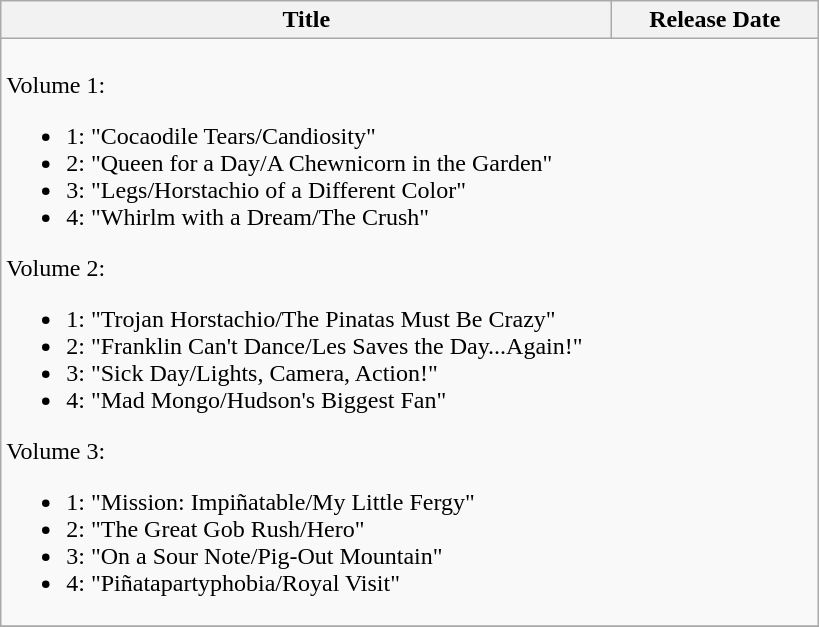<table class="wikitable">
<tr>
<th width="400">Title</th>
<th width="130">Release Date</th>
</tr>
<tr>
<td colspan="6" bgcolor=""><br>Volume 1:<ul><li>1: "Cocaodile Tears/Candiosity"</li><li>2: "Queen for a Day/A Chewnicorn in the Garden"</li><li>3: "Legs/Horstachio of a Different Color"</li><li>4: "Whirlm with a Dream/The Crush"</li></ul>Volume 2:<ul><li>1: "Trojan Horstachio/The Pinatas Must Be Crazy"</li><li>2: "Franklin Can't Dance/Les Saves the Day...Again!"</li><li>3: "Sick Day/Lights, Camera, Action!"</li><li>4: "Mad Mongo/Hudson's Biggest Fan"</li></ul>Volume 3:<ul><li>1: "Mission: Impiñatable/My Little Fergy"</li><li>2: "The Great Gob Rush/Hero"</li><li>3: "On a Sour Note/Pig-Out Mountain"</li><li>4: "Piñatapartyphobia/Royal Visit"</li></ul></td>
</tr>
<tr>
</tr>
</table>
